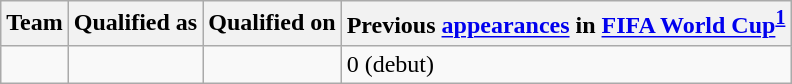<table class="wikitable sortable">
<tr>
<th>Team</th>
<th>Qualified as</th>
<th>Qualified on</th>
<th data-sort-type="number">Previous <a href='#'>appearances</a> in <a href='#'>FIFA World Cup</a><sup><strong><a href='#'>1</a></strong></sup></th>
</tr>
<tr>
<td></td>
<td></td>
<td></td>
<td>0 (debut)</td>
</tr>
</table>
